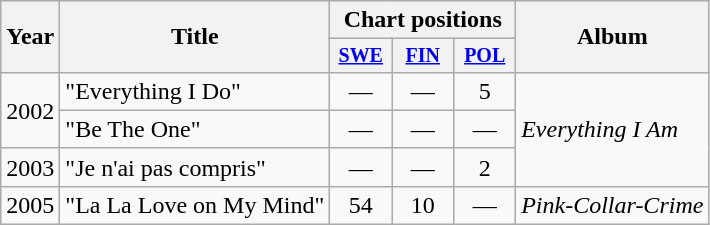<table class="wikitable">
<tr>
<th rowspan="2">Year</th>
<th rowspan="2">Title</th>
<th colspan="3">Chart positions</th>
<th rowspan="2">Album</th>
</tr>
<tr style="font-size:smaller;">
<th width="35"><a href='#'>SWE</a><br></th>
<th width="35"><a href='#'>FIN</a><br></th>
<th width="35"><a href='#'>POL</a><br></th>
</tr>
<tr>
<td rowspan=2>2002</td>
<td>"Everything I Do"</td>
<td align="center">—</td>
<td align="center">—</td>
<td align="center">5</td>
<td rowspan="3"><em>Everything I Am</em></td>
</tr>
<tr>
<td>"Be The One"</td>
<td align="center">—</td>
<td align="center">—</td>
<td align="center">—</td>
</tr>
<tr>
<td>2003</td>
<td>"Je n'ai pas compris"</td>
<td align="center">—</td>
<td align="center">—</td>
<td align="center">2</td>
</tr>
<tr>
<td>2005</td>
<td>"La La Love on My Mind"</td>
<td align="center">54</td>
<td align="center">10</td>
<td align="center">—</td>
<td><em>Pink-Collar-Crime</em></td>
</tr>
</table>
